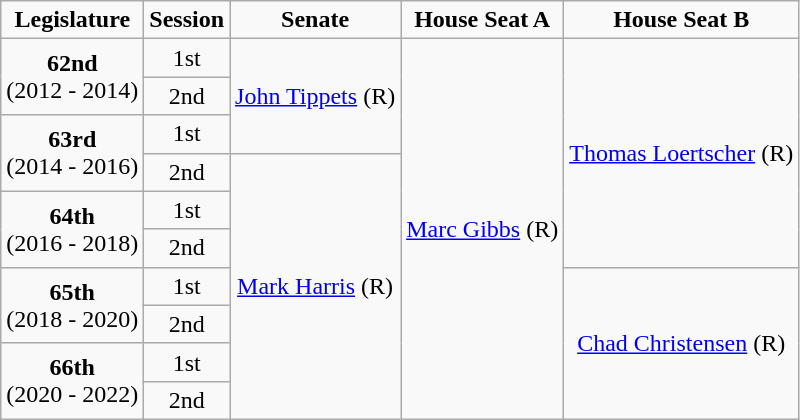<table class=wikitable style="text-align:center">
<tr>
<td><strong>Legislature</strong></td>
<td><strong>Session</strong></td>
<td><strong>Senate</strong></td>
<td><strong>House Seat A</strong></td>
<td><strong>House Seat B</strong></td>
</tr>
<tr>
<td rowspan="2" colspan="1" style="text-align: center;"><strong>62nd</strong> <br> (2012 - 2014)</td>
<td>1st</td>
<td rowspan="3" colspan="1" style="text-align: center;" ><a href='#'>John Tippets</a> (R)</td>
<td rowspan="10" colspan="1" style="text-align: center;" ><a href='#'>Marc Gibbs</a> (R)</td>
<td rowspan="6" colspan="1" style="text-align: center;" ><a href='#'>Thomas Loertscher</a> (R)</td>
</tr>
<tr>
<td>2nd</td>
</tr>
<tr>
<td rowspan="2" colspan="1" style="text-align: center;"><strong>63rd</strong> <br> (2014 - 2016)</td>
<td>1st</td>
</tr>
<tr>
<td>2nd</td>
<td rowspan="7" colspan="1" style="text-align: center;" ><a href='#'>Mark Harris</a> (R)</td>
</tr>
<tr>
<td rowspan="2" colspan="1" style="text-align: center;"><strong>64th</strong> <br> (2016 - 2018)</td>
<td>1st</td>
</tr>
<tr>
<td>2nd</td>
</tr>
<tr>
<td rowspan="2" colspan="1" style="text-align: center;"><strong>65th</strong> <br> (2018 - 2020)</td>
<td>1st</td>
<td rowspan="4" colspan="1" style="text-align: center;" ><a href='#'>Chad Christensen</a> (R)</td>
</tr>
<tr>
<td>2nd</td>
</tr>
<tr>
<td rowspan="2" colspan="1" style="text-align: center;"><strong>66th</strong> <br> (2020 - 2022)</td>
<td>1st</td>
</tr>
<tr>
<td>2nd</td>
</tr>
</table>
